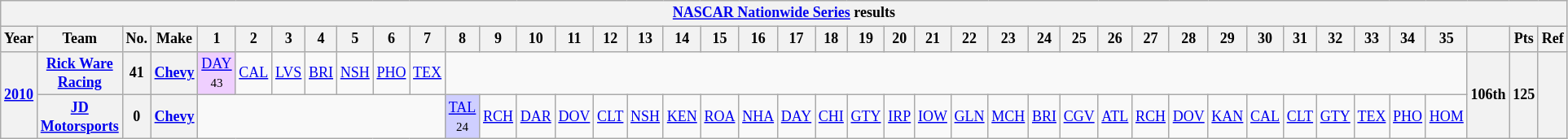<table class="wikitable" style="text-align:center; font-size:75%">
<tr>
<th colspan=42><a href='#'>NASCAR Nationwide Series</a> results</th>
</tr>
<tr>
<th>Year</th>
<th>Team</th>
<th>No.</th>
<th>Make</th>
<th>1</th>
<th>2</th>
<th>3</th>
<th>4</th>
<th>5</th>
<th>6</th>
<th>7</th>
<th>8</th>
<th>9</th>
<th>10</th>
<th>11</th>
<th>12</th>
<th>13</th>
<th>14</th>
<th>15</th>
<th>16</th>
<th>17</th>
<th>18</th>
<th>19</th>
<th>20</th>
<th>21</th>
<th>22</th>
<th>23</th>
<th>24</th>
<th>25</th>
<th>26</th>
<th>27</th>
<th>28</th>
<th>29</th>
<th>30</th>
<th>31</th>
<th>32</th>
<th>33</th>
<th>34</th>
<th>35</th>
<th></th>
<th>Pts</th>
<th>Ref</th>
</tr>
<tr>
<th rowspan=2><a href='#'>2010</a></th>
<th><a href='#'>Rick Ware Racing</a></th>
<th>41</th>
<th><a href='#'>Chevy</a></th>
<td style="background:#EFCFFF;"><a href='#'>DAY</a><br><small>43</small></td>
<td><a href='#'>CAL</a></td>
<td><a href='#'>LVS</a></td>
<td><a href='#'>BRI</a></td>
<td><a href='#'>NSH</a></td>
<td><a href='#'>PHO</a></td>
<td><a href='#'>TEX</a></td>
<td colspan=28></td>
<th rowspan=2>106th</th>
<th rowspan=2>125</th>
<th rowspan=2></th>
</tr>
<tr>
<th><a href='#'>JD Motorsports</a></th>
<th>0</th>
<th><a href='#'>Chevy</a></th>
<td colspan=7></td>
<td style="background:#CFCFFF;"><a href='#'>TAL</a><br><small>24</small></td>
<td><a href='#'>RCH</a></td>
<td><a href='#'>DAR</a></td>
<td><a href='#'>DOV</a></td>
<td><a href='#'>CLT</a></td>
<td><a href='#'>NSH</a></td>
<td><a href='#'>KEN</a></td>
<td><a href='#'>ROA</a></td>
<td><a href='#'>NHA</a></td>
<td><a href='#'>DAY</a></td>
<td><a href='#'>CHI</a></td>
<td><a href='#'>GTY</a></td>
<td><a href='#'>IRP</a></td>
<td><a href='#'>IOW</a></td>
<td><a href='#'>GLN</a></td>
<td><a href='#'>MCH</a></td>
<td><a href='#'>BRI</a></td>
<td><a href='#'>CGV</a></td>
<td><a href='#'>ATL</a></td>
<td><a href='#'>RCH</a></td>
<td><a href='#'>DOV</a></td>
<td><a href='#'>KAN</a></td>
<td><a href='#'>CAL</a></td>
<td><a href='#'>CLT</a></td>
<td><a href='#'>GTY</a></td>
<td><a href='#'>TEX</a></td>
<td><a href='#'>PHO</a></td>
<td><a href='#'>HOM</a></td>
</tr>
</table>
